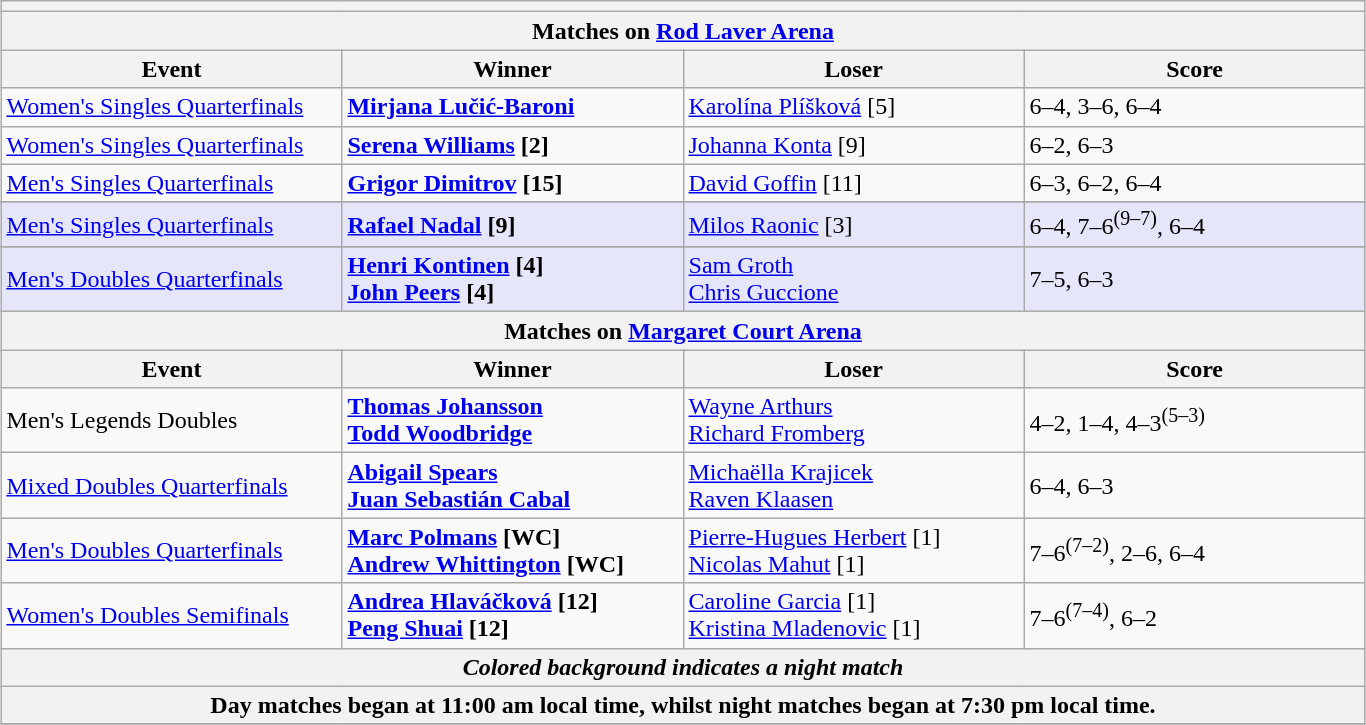<table class="wikitable collapsible uncollapsed" style="margin:1em auto;">
<tr>
<th colspan=4></th>
</tr>
<tr>
<th colspan=4><strong>Matches on <a href='#'>Rod Laver Arena</a></strong></th>
</tr>
<tr>
<th style="width:220px;">Event</th>
<th style="width:220px;">Winner</th>
<th style="width:220px;">Loser</th>
<th style="width:220px;">Score</th>
</tr>
<tr>
<td><a href='#'>Women's Singles Quarterfinals</a></td>
<td><strong> <a href='#'>Mirjana Lučić-Baroni</a></strong></td>
<td> <a href='#'>Karolína Plíšková</a> [5]</td>
<td>6–4, 3–6, 6–4</td>
</tr>
<tr>
<td><a href='#'>Women's Singles Quarterfinals</a></td>
<td><strong> <a href='#'>Serena Williams</a> [2]</strong></td>
<td> <a href='#'>Johanna Konta</a> [9]</td>
<td>6–2, 6–3</td>
</tr>
<tr>
<td><a href='#'>Men's Singles Quarterfinals</a></td>
<td><strong> <a href='#'>Grigor Dimitrov</a> [15]</strong></td>
<td> <a href='#'>David Goffin</a> [11]</td>
<td>6–3, 6–2, 6–4</td>
</tr>
<tr>
</tr>
<tr bgcolor="lavender">
<td><a href='#'>Men's Singles Quarterfinals</a></td>
<td><strong> <a href='#'>Rafael Nadal</a> [9]</strong></td>
<td> <a href='#'>Milos Raonic</a> [3]</td>
<td>6–4, 7–6<sup>(9–7)</sup>, 6–4</td>
</tr>
<tr>
</tr>
<tr bgcolor="lavender">
<td><a href='#'>Men's Doubles Quarterfinals</a></td>
<td><strong> <a href='#'>Henri Kontinen</a> [4] <br>  <a href='#'>John Peers</a> [4]</strong></td>
<td> <a href='#'>Sam Groth</a> <br>  <a href='#'>Chris Guccione</a></td>
<td>7–5, 6–3</td>
</tr>
<tr>
<th colspan=4><strong>Matches on <a href='#'>Margaret Court Arena</a></strong></th>
</tr>
<tr>
<th style="width:220px;">Event</th>
<th style="width:220px;">Winner</th>
<th style="width:220px;">Loser</th>
<th style="width:220px;">Score</th>
</tr>
<tr>
<td>Men's Legends Doubles</td>
<td><strong> <a href='#'>Thomas Johansson</a><br> <a href='#'>Todd Woodbridge</a></strong></td>
<td> <a href='#'>Wayne Arthurs</a><br> <a href='#'>Richard Fromberg</a></td>
<td>4–2, 1–4, 4–3<sup>(5–3)</sup></td>
</tr>
<tr>
<td><a href='#'>Mixed Doubles Quarterfinals</a></td>
<td><strong> <a href='#'>Abigail Spears</a><br> <a href='#'>Juan Sebastián Cabal</a></strong></td>
<td> <a href='#'>Michaëlla Krajicek</a><br> <a href='#'>Raven Klaasen</a></td>
<td>6–4, 6–3</td>
</tr>
<tr>
<td><a href='#'>Men's Doubles Quarterfinals</a></td>
<td><strong> <a href='#'>Marc Polmans</a> [WC]<br> <a href='#'>Andrew Whittington</a> [WC]</strong></td>
<td> <a href='#'>Pierre-Hugues Herbert</a> [1]<br> <a href='#'>Nicolas Mahut</a> [1]</td>
<td>7–6<sup>(7–2)</sup>, 2–6, 6–4</td>
</tr>
<tr>
<td><a href='#'>Women's Doubles Semifinals</a></td>
<td><strong> <a href='#'>Andrea Hlaváčková</a> [12]<br> <a href='#'>Peng Shuai</a> [12]</strong></td>
<td> <a href='#'>Caroline Garcia</a> [1]<br> <a href='#'>Kristina Mladenovic</a> [1]</td>
<td>7–6<sup>(7–4)</sup>, 6–2</td>
</tr>
<tr>
<th colspan=4><em>Colored background indicates a night match</em></th>
</tr>
<tr>
<th colspan=4>Day matches began at 11:00 am local time, whilst night matches began at 7:30 pm local time.</th>
</tr>
<tr>
</tr>
</table>
